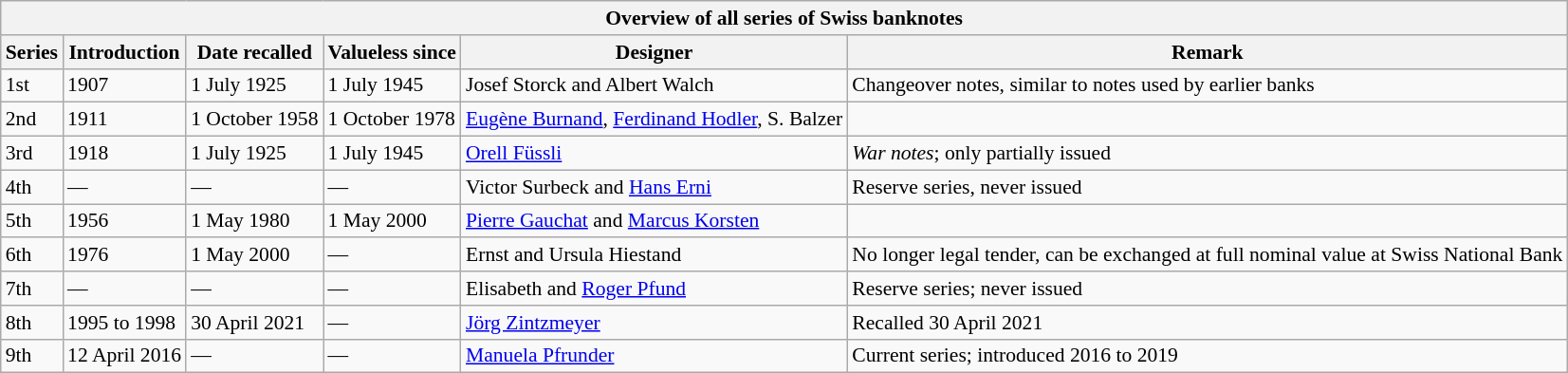<table class="wikitable" style="font-size: 90%">
<tr>
<th colspan="7">Overview of all series of Swiss banknotes</th>
</tr>
<tr>
<th>Series</th>
<th>Introduction</th>
<th>Date recalled</th>
<th>Valueless since</th>
<th>Designer</th>
<th>Remark</th>
</tr>
<tr>
<td>1st</td>
<td>1907</td>
<td>1 July 1925</td>
<td>1 July 1945</td>
<td>Josef Storck and Albert Walch</td>
<td>Changeover notes, similar to notes used by earlier banks</td>
</tr>
<tr>
<td>2nd</td>
<td>1911</td>
<td>1 October 1958</td>
<td>1 October 1978</td>
<td><a href='#'>Eugène Burnand</a>, <a href='#'>Ferdinand Hodler</a>, S. Balzer</td>
<td></td>
</tr>
<tr>
<td>3rd</td>
<td>1918</td>
<td>1 July 1925</td>
<td>1 July 1945</td>
<td><a href='#'>Orell Füssli</a></td>
<td><em>War notes</em>; only partially issued</td>
</tr>
<tr>
<td>4th</td>
<td>—</td>
<td>—</td>
<td>—</td>
<td>Victor Surbeck and <a href='#'>Hans Erni</a></td>
<td>Reserve series, never issued</td>
</tr>
<tr>
<td>5th</td>
<td>1956</td>
<td>1 May 1980</td>
<td>1 May 2000</td>
<td><a href='#'>Pierre Gauchat</a> and <a href='#'>Marcus Korsten</a></td>
<td></td>
</tr>
<tr>
<td>6th</td>
<td>1976</td>
<td>1 May 2000</td>
<td>—</td>
<td>Ernst and Ursula Hiestand</td>
<td>No longer legal tender, can be exchanged at full nominal value at Swiss National Bank</td>
</tr>
<tr>
<td>7th</td>
<td>—</td>
<td>—</td>
<td>—</td>
<td>Elisabeth and <a href='#'>Roger Pfund</a></td>
<td>Reserve series; never issued</td>
</tr>
<tr>
<td>8th</td>
<td>1995 to 1998</td>
<td>30 April 2021</td>
<td>—</td>
<td><a href='#'>Jörg Zintzmeyer</a></td>
<td>Recalled 30 April 2021</td>
</tr>
<tr>
<td>9th</td>
<td>12 April 2016</td>
<td>—</td>
<td>—</td>
<td><a href='#'>Manuela Pfrunder</a></td>
<td>Current series; introduced 2016 to 2019</td>
</tr>
</table>
